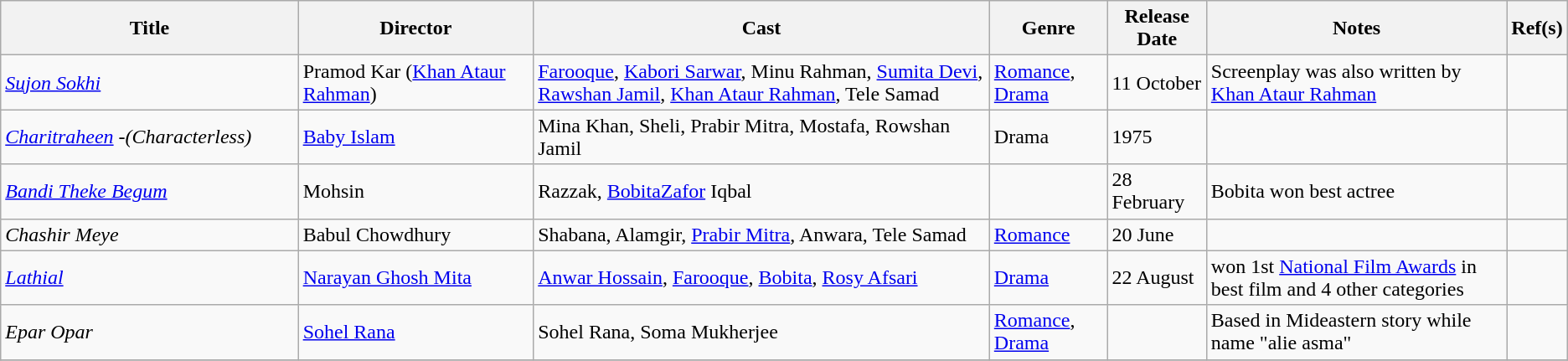<table class="wikitable">
<tr>
<th style="width:19%;">Title</th>
<th style="width:15%;">Director</th>
<th>Cast</th>
<th>Genre</th>
<th>Release Date</th>
<th>Notes</th>
<th>Ref(s)</th>
</tr>
<tr>
<td><em><a href='#'>Sujon Sokhi</a></em></td>
<td>Pramod Kar (<a href='#'>Khan Ataur Rahman</a>)</td>
<td><a href='#'>Farooque</a>, <a href='#'>Kabori Sarwar</a>, Minu Rahman, <a href='#'>Sumita Devi</a>, <a href='#'>Rawshan Jamil</a>, <a href='#'>Khan Ataur Rahman</a>, Tele Samad</td>
<td><a href='#'>Romance</a>, <a href='#'>Drama</a></td>
<td>11 October</td>
<td>Screenplay was also written by <a href='#'>Khan Ataur Rahman</a></td>
<td></td>
</tr>
<tr>
<td><em><a href='#'>Charitraheen</a> -(Characterless)</em></td>
<td><a href='#'>Baby Islam</a></td>
<td>Mina Khan, Sheli, Prabir Mitra, Mostafa, Rowshan Jamil</td>
<td>Drama</td>
<td>1975</td>
<td></td>
<td></td>
</tr>
<tr>
<td><em><a href='#'>Bandi Theke Begum</a></em></td>
<td>Mohsin</td>
<td>Razzak, <a href='#'>BobitaZafor</a> Iqbal</td>
<td></td>
<td>28 February</td>
<td>Bobita won best actree</td>
<td></td>
</tr>
<tr>
<td><em>Chashir Meye</em></td>
<td>Babul Chowdhury</td>
<td>Shabana, Alamgir, <a href='#'>Prabir Mitra</a>, Anwara, Tele Samad</td>
<td><a href='#'>Romance</a></td>
<td>20 June</td>
<td></td>
<td></td>
</tr>
<tr>
<td><em><a href='#'>Lathial</a></em></td>
<td><a href='#'>Narayan Ghosh Mita</a></td>
<td><a href='#'>Anwar Hossain</a>, <a href='#'>Farooque</a>, <a href='#'>Bobita</a>, <a href='#'>Rosy Afsari</a></td>
<td><a href='#'>Drama</a></td>
<td>22 August</td>
<td>won 1st <a href='#'>National Film Awards</a> in best film and 4 other categories</td>
<td></td>
</tr>
<tr>
<td><em>Epar Opar</em></td>
<td><a href='#'>Sohel Rana</a></td>
<td>Sohel Rana, Soma Mukherjee</td>
<td><a href='#'>Romance</a>, <a href='#'>Drama</a></td>
<td></td>
<td>Based in Mideastern story while name "alie asma"</td>
<td></td>
</tr>
<tr>
</tr>
</table>
